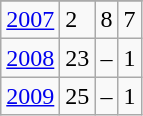<table class="wikitable">
<tr>
</tr>
<tr>
<td><a href='#'>2007</a></td>
<td>2</td>
<td>8</td>
<td>7</td>
</tr>
<tr>
<td><a href='#'>2008</a></td>
<td>23</td>
<td>–</td>
<td>1</td>
</tr>
<tr>
<td><a href='#'>2009</a></td>
<td>25</td>
<td>–</td>
<td>1</td>
</tr>
</table>
